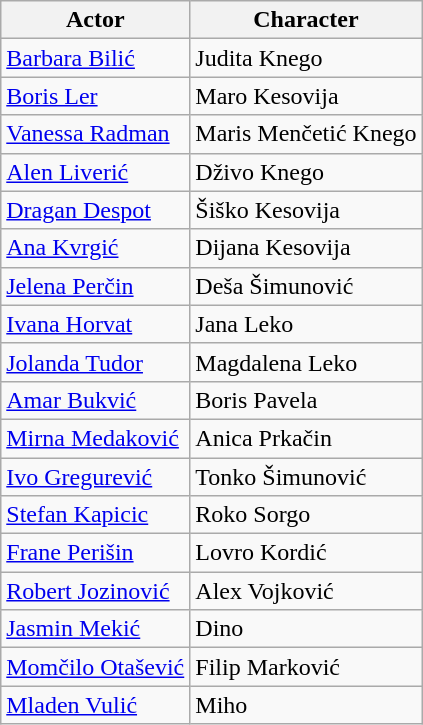<table class="wikitable sortable">
<tr>
<th>Actor</th>
<th>Character</th>
</tr>
<tr>
<td><a href='#'>Barbara Bilić</a></td>
<td>Judita Knego</td>
</tr>
<tr>
<td><a href='#'>Boris Ler</a></td>
<td>Maro Kesovija</td>
</tr>
<tr>
<td><a href='#'>Vanessa Radman</a></td>
<td>Maris Menčetić Knego</td>
</tr>
<tr>
<td><a href='#'>Alen Liverić</a></td>
<td>Dživo Knego</td>
</tr>
<tr>
<td><a href='#'>Dragan Despot</a></td>
<td>Šiško Kesovija</td>
</tr>
<tr>
<td><a href='#'>Ana Kvrgić</a></td>
<td>Dijana Kesovija</td>
</tr>
<tr>
<td><a href='#'>Jelena Perčin</a></td>
<td>Deša Šimunović</td>
</tr>
<tr>
<td><a href='#'>Ivana Horvat</a></td>
<td>Jana Leko</td>
</tr>
<tr>
<td><a href='#'>Jolanda Tudor</a></td>
<td>Magdalena Leko</td>
</tr>
<tr>
<td><a href='#'>Amar Bukvić</a></td>
<td>Boris Pavela</td>
</tr>
<tr>
<td><a href='#'>Mirna Medaković</a></td>
<td>Anica Prkačin</td>
</tr>
<tr>
<td><a href='#'>Ivo Gregurević</a></td>
<td>Tonko Šimunović</td>
</tr>
<tr>
<td><a href='#'>Stefan Kapicic</a></td>
<td>Roko Sorgo</td>
</tr>
<tr>
<td><a href='#'>Frane Perišin</a></td>
<td>Lovro Kordić</td>
</tr>
<tr>
<td><a href='#'>Robert Jozinović</a></td>
<td>Alex Vojković</td>
</tr>
<tr>
<td><a href='#'>Jasmin Mekić</a></td>
<td>Dino</td>
</tr>
<tr>
<td><a href='#'>Momčilo Otašević</a></td>
<td>Filip Marković</td>
</tr>
<tr>
<td><a href='#'>Mladen Vulić</a></td>
<td>Miho</td>
</tr>
</table>
